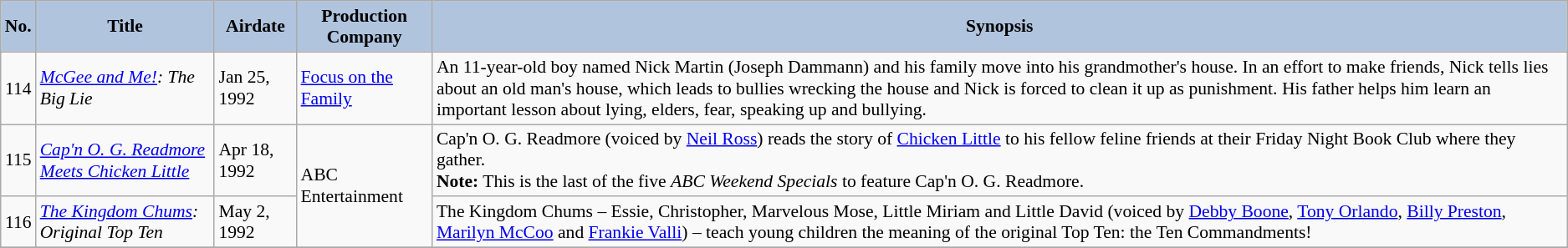<table class="wikitable" style="font-size:90%;">
<tr>
<th style="background:#B0C4DE;">No.</th>
<th style="background:#B0C4DE;">Title</th>
<th style="background:#B0C4DE;">Airdate</th>
<th style="background:#B0C4DE;">Production Company</th>
<th style="background:#B0C4DE;">Synopsis</th>
</tr>
<tr>
<td align="center">114</td>
<td><em><a href='#'>McGee and Me!</a>: The Big Lie</em></td>
<td>Jan 25, 1992</td>
<td><a href='#'>Focus on the Family</a></td>
<td>An 11-year-old boy named Nick Martin (Joseph Dammann) and his family move into his grandmother's house. In an effort to make friends, Nick tells lies about an old man's house, which leads to bullies wrecking the house and Nick is forced to clean it up as punishment. His father helps him learn an important lesson about lying, elders, fear, speaking up and bullying.</td>
</tr>
<tr>
<td align="center">115</td>
<td><em><a href='#'>Cap'n O. G. Readmore Meets Chicken Little</a></em></td>
<td>Apr 18, 1992</td>
<td rowspan=2>ABC Entertainment</td>
<td>Cap'n O. G. Readmore (voiced by <a href='#'>Neil Ross</a>) reads the story of <a href='#'>Chicken Little</a> to his fellow feline friends at their Friday Night Book Club where they gather.<br><strong>Note:</strong> This is the last of the five <em>ABC Weekend Specials</em> to feature Cap'n O. G. Readmore.</td>
</tr>
<tr>
<td align="center">116</td>
<td><em><a href='#'>The Kingdom Chums</a>: Original Top Ten</em></td>
<td>May 2, 1992</td>
<td>The Kingdom Chums – Essie, Christopher, Marvelous Mose, Little Miriam and Little David (voiced by <a href='#'>Debby Boone</a>, <a href='#'>Tony Orlando</a>, <a href='#'>Billy Preston</a>, <a href='#'>Marilyn McCoo</a> and <a href='#'>Frankie Valli</a>) – teach young children the meaning of the original Top Ten: the Ten Commandments!</td>
</tr>
<tr>
</tr>
</table>
